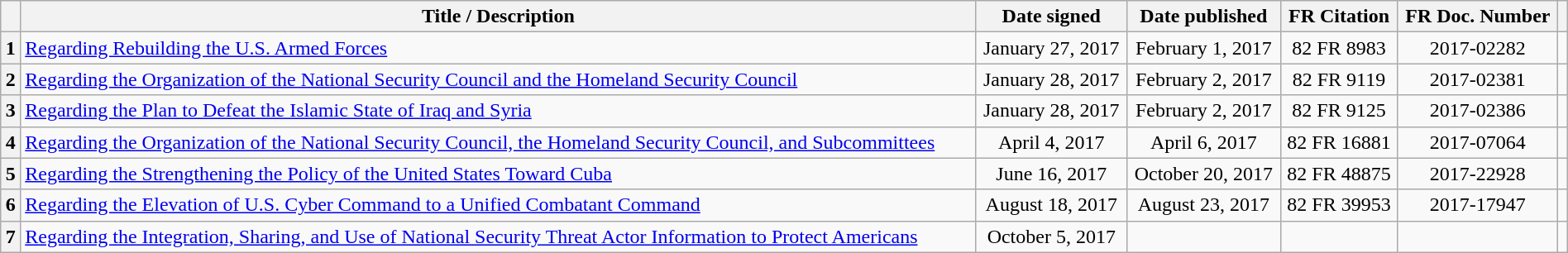<table class="wikitable sortable plainrowheaders" style="width:100%;">
<tr style="text-align:center">
<th></th>
<th>Title / Description</th>
<th>Date signed</th>
<th>Date published</th>
<th>FR Citation</th>
<th>FR Doc. Number</th>
<th class="unsortable"></th>
</tr>
<tr style="text-align:center">
<th>1</th>
<td style="text-align:left"><a href='#'>Regarding Rebuilding the U.S. Armed Forces</a></td>
<td>January 27, 2017</td>
<td>February 1, 2017</td>
<td>82 FR 8983</td>
<td>2017-02282</td>
<td></td>
</tr>
<tr style="text-align:center">
<th>2</th>
<td style="text-align:left"><a href='#'>Regarding the Organization of the National Security Council and the Homeland Security Council</a></td>
<td>January 28, 2017</td>
<td>February 2, 2017</td>
<td>82 FR 9119</td>
<td>2017-02381</td>
<td></td>
</tr>
<tr style="text-align:center">
<th>3</th>
<td style="text-align:left"><a href='#'>Regarding the Plan to Defeat the Islamic State of Iraq and Syria</a></td>
<td>January 28, 2017</td>
<td>February 2, 2017</td>
<td>82 FR 9125</td>
<td>2017-02386</td>
<td></td>
</tr>
<tr style="text-align:center">
<th>4</th>
<td style="text-align:left"><a href='#'>Regarding the Organization of the National Security Council, the Homeland Security Council, and Subcommittees</a></td>
<td>April 4, 2017</td>
<td>April 6, 2017</td>
<td>82 FR 16881</td>
<td>2017-07064</td>
<td></td>
</tr>
<tr style="text-align:center">
<th>5</th>
<td style="text-align:left"><a href='#'>Regarding the Strengthening the Policy of the United States Toward Cuba</a></td>
<td>June 16, 2017</td>
<td>October 20, 2017</td>
<td>82 FR 48875</td>
<td>2017-22928</td>
<td></td>
</tr>
<tr style="text-align:center">
<th>6</th>
<td style="text-align:left"><a href='#'>Regarding the Elevation of U.S. Cyber Command to a Unified Combatant Command</a></td>
<td>August 18, 2017</td>
<td>August 23, 2017</td>
<td>82 FR 39953</td>
<td>2017-17947</td>
<td></td>
</tr>
<tr style="text-align:center">
<th>7</th>
<td style="text-align:left"><a href='#'>Regarding the Integration, Sharing, and Use of National Security Threat Actor Information to Protect Americans</a></td>
<td>October 5, 2017</td>
<td></td>
<td></td>
<td></td>
<td></td>
</tr>
</table>
